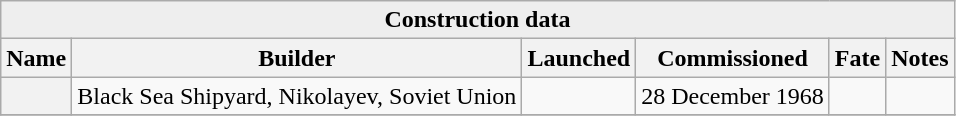<table class="wikitable plainrowheaders">
<tr>
<th colspan="6" style="background:#eee;" align="center">Construction data</th>
</tr>
<tr>
<th scope="col">Name</th>
<th scope="col">Builder</th>
<th scope="col">Launched</th>
<th scope="col">Commissioned</th>
<th scope="col">Fate</th>
<th scope="col">Notes</th>
</tr>
<tr>
<th scope="row"></th>
<td>Black Sea Shipyard, Nikolayev, Soviet Union</td>
<td></td>
<td>28 December 1968</td>
<td></td>
<td></td>
</tr>
<tr>
</tr>
</table>
